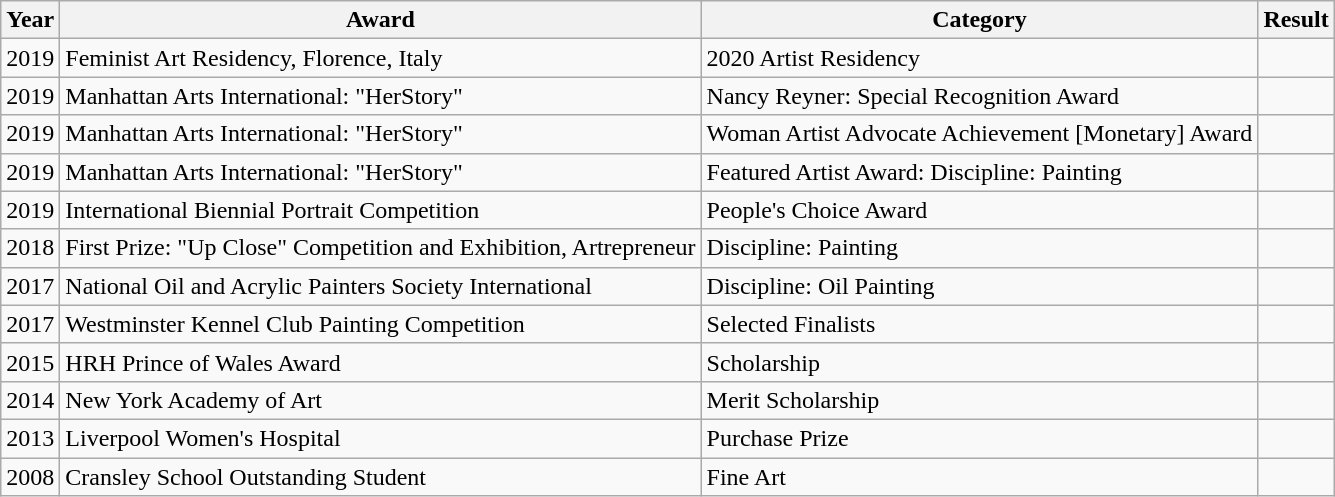<table class="wikitable sortable">
<tr>
<th>Year</th>
<th>Award</th>
<th>Category</th>
<th>Result</th>
</tr>
<tr>
<td>2019</td>
<td>Feminist Art Residency, Florence, Italy</td>
<td>2020 Artist Residency</td>
<td></td>
</tr>
<tr>
<td>2019</td>
<td>Manhattan Arts International: "HerStory"</td>
<td>Nancy Reyner: Special Recognition Award</td>
<td></td>
</tr>
<tr>
<td>2019</td>
<td>Manhattan Arts International: "HerStory"</td>
<td>Woman Artist Advocate Achievement [Monetary] Award</td>
<td></td>
</tr>
<tr>
<td>2019</td>
<td>Manhattan Arts International: "HerStory"</td>
<td>Featured Artist Award: Discipline: Painting</td>
<td></td>
</tr>
<tr>
<td>2019</td>
<td>International Biennial Portrait Competition</td>
<td>People's Choice Award</td>
<td></td>
</tr>
<tr>
<td>2018</td>
<td>First Prize: "Up Close" Competition and Exhibition, Artrepreneur</td>
<td>Discipline: Painting</td>
<td></td>
</tr>
<tr>
<td>2017</td>
<td>National Oil and Acrylic Painters Society International</td>
<td>Discipline: Oil Painting</td>
<td></td>
</tr>
<tr>
<td>2017</td>
<td>Westminster Kennel Club Painting Competition</td>
<td>Selected Finalists</td>
<td></td>
</tr>
<tr>
<td>2015</td>
<td>HRH Prince of Wales Award</td>
<td>Scholarship</td>
<td></td>
</tr>
<tr>
<td>2014</td>
<td>New York Academy of Art</td>
<td>Merit Scholarship</td>
<td></td>
</tr>
<tr>
<td>2013</td>
<td>Liverpool Women's Hospital</td>
<td>Purchase Prize</td>
<td></td>
</tr>
<tr>
<td>2008</td>
<td>Cransley School Outstanding Student</td>
<td>Fine Art</td>
<td></td>
</tr>
</table>
